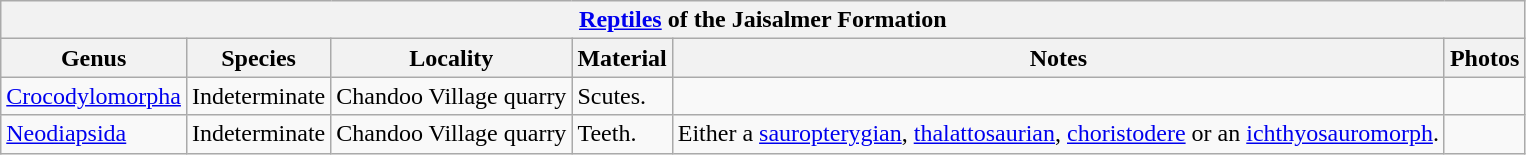<table class="wikitable" align="center">
<tr>
<th colspan="6" align="center"><a href='#'>Reptiles</a> of the Jaisalmer Formation</th>
</tr>
<tr>
<th>Genus</th>
<th>Species</th>
<th>Locality</th>
<th>Material</th>
<th>Notes</th>
<th>Photos</th>
</tr>
<tr>
<td><a href='#'>Crocodylomorpha</a></td>
<td>Indeterminate</td>
<td>Chandoo Village quarry</td>
<td>Scutes.</td>
<td></td>
<td></td>
</tr>
<tr>
<td><a href='#'>Neodiapsida</a></td>
<td>Indeterminate</td>
<td>Chandoo Village quarry</td>
<td>Teeth.</td>
<td>Either a <a href='#'>sauropterygian</a>, <a href='#'>thalattosaurian</a>, <a href='#'>choristodere</a> or an <a href='#'>ichthyosauromorph</a>.</td>
<td></td>
</tr>
</table>
